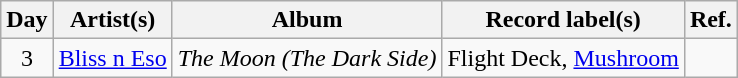<table class="wikitable" style="text-align:center;">
<tr>
<th scope="col">Day</th>
<th scope="col">Artist(s)</th>
<th scope="col">Album</th>
<th scope="col">Record label(s)</th>
<th scope="col">Ref.</th>
</tr>
<tr>
<td>3</td>
<td><a href='#'>Bliss n Eso</a></td>
<td><em>The Moon (The Dark Side)</em></td>
<td>Flight Deck, <a href='#'>Mushroom</a></td>
<td></td>
</tr>
</table>
